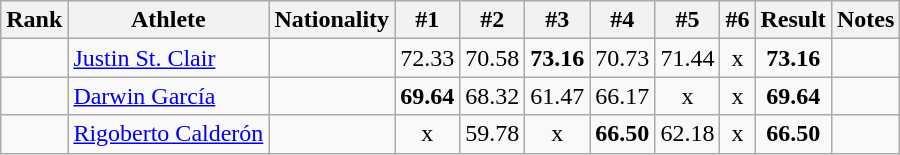<table class="wikitable sortable" style="text-align:center">
<tr>
<th>Rank</th>
<th>Athlete</th>
<th>Nationality</th>
<th>#1</th>
<th>#2</th>
<th>#3</th>
<th>#4</th>
<th>#5</th>
<th>#6</th>
<th>Result</th>
<th>Notes</th>
</tr>
<tr>
<td></td>
<td align="left"><a href='#'>Justin St. Clair</a></td>
<td align=left></td>
<td>72.33</td>
<td>70.58</td>
<td><strong>73.16</strong></td>
<td>70.73</td>
<td>71.44</td>
<td>x</td>
<td><strong>73.16</strong></td>
<td></td>
</tr>
<tr>
<td></td>
<td align="left"><a href='#'>Darwin García</a></td>
<td align=left></td>
<td><strong>69.64</strong></td>
<td>68.32</td>
<td>61.47</td>
<td>66.17</td>
<td>x</td>
<td>x</td>
<td><strong>69.64</strong></td>
<td></td>
</tr>
<tr>
<td></td>
<td align="left"><a href='#'>Rigoberto Calderón</a></td>
<td align=left></td>
<td>x</td>
<td>59.78</td>
<td>x</td>
<td><strong>66.50</strong></td>
<td>62.18</td>
<td>x</td>
<td><strong>66.50</strong></td>
<td></td>
</tr>
</table>
